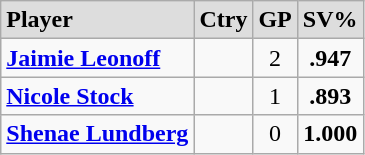<table class="wikitable">
<tr align="center" style="font-weight:bold; background-color:#dddddd;" |>
<td align="left">Player</td>
<td>Ctry</td>
<td>GP</td>
<td>SV%</td>
</tr>
<tr align="center">
<td align="left"><strong><a href='#'>Jaimie Leonoff</a></strong></td>
<td></td>
<td>2</td>
<td><strong>.947</strong></td>
</tr>
<tr align="center">
<td align="left"><strong><a href='#'>Nicole Stock</a></strong></td>
<td></td>
<td>1</td>
<td><strong>.893</strong></td>
</tr>
<tr align="center">
<td align="left"><strong><a href='#'>Shenae Lundberg</a></strong></td>
<td></td>
<td>0</td>
<td><strong>1.000</strong></td>
</tr>
</table>
